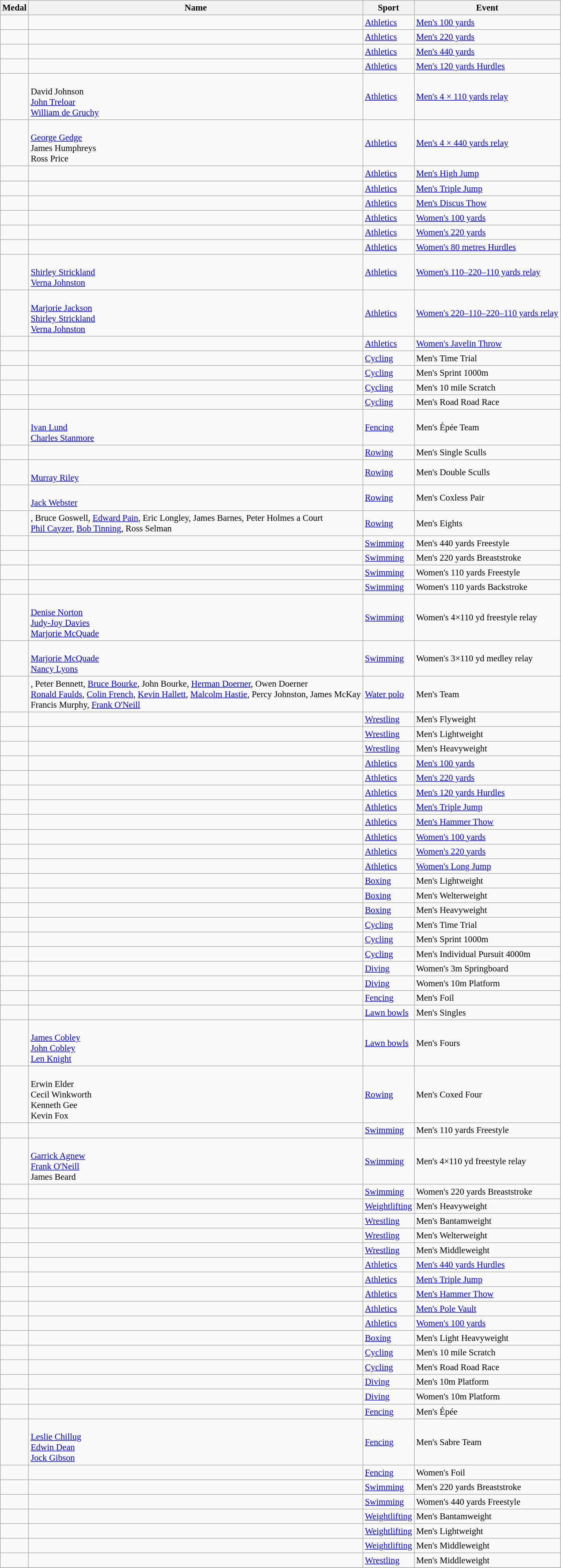<table class="wikitable sortable" style="font-size: 95%;">
<tr>
<th>Medal</th>
<th>Name</th>
<th>Sport</th>
<th>Event</th>
</tr>
<tr>
<td></td>
<td></td>
<td><a href='#'>Athletics</a></td>
<td><a href='#'>Men's 100 yards</a></td>
</tr>
<tr>
<td></td>
<td></td>
<td><a href='#'>Athletics</a></td>
<td><a href='#'>Men's 220 yards</a></td>
</tr>
<tr>
<td></td>
<td></td>
<td><a href='#'>Athletics</a></td>
<td><a href='#'>Men's 440 yards</a></td>
</tr>
<tr>
<td></td>
<td></td>
<td><a href='#'>Athletics</a></td>
<td><a href='#'>Men's 120 yards Hurdles</a></td>
</tr>
<tr>
<td></td>
<td><br> David Johnson<br> <a href='#'>John Treloar</a> <br><a href='#'>William de Gruchy</a></td>
<td><a href='#'>Athletics</a></td>
<td><a href='#'>Men's 4 × 110 yards relay</a></td>
</tr>
<tr>
<td></td>
<td> <br> <a href='#'>George Gedge</a> <br> James Humphreys <br> Ross Price</td>
<td><a href='#'>Athletics</a></td>
<td><a href='#'>Men's 4 × 440 yards relay</a></td>
</tr>
<tr>
<td></td>
<td></td>
<td><a href='#'>Athletics</a></td>
<td><a href='#'>Men's High Jump</a></td>
</tr>
<tr>
<td></td>
<td></td>
<td><a href='#'>Athletics</a></td>
<td><a href='#'>Men's Triple Jump</a></td>
</tr>
<tr>
<td></td>
<td></td>
<td><a href='#'>Athletics</a></td>
<td><a href='#'>Men's Discus Thow</a></td>
</tr>
<tr>
<td></td>
<td></td>
<td><a href='#'>Athletics</a></td>
<td><a href='#'>Women's 100 yards</a></td>
</tr>
<tr>
<td></td>
<td></td>
<td><a href='#'>Athletics</a></td>
<td><a href='#'>Women's 220 yards</a></td>
</tr>
<tr>
<td></td>
<td></td>
<td><a href='#'>Athletics</a></td>
<td><a href='#'>Women's 80 metres Hurdles</a></td>
</tr>
<tr>
<td></td>
<td><br> <a href='#'>Shirley Strickland</a><br> <a href='#'>Verna Johnston</a></td>
<td><a href='#'>Athletics</a></td>
<td><a href='#'>Women's 110–220–110 yards relay</a></td>
</tr>
<tr>
<td></td>
<td><br> <a href='#'>Marjorie Jackson</a> <br> <a href='#'>Shirley Strickland</a><br> <a href='#'>Verna Johnston</a></td>
<td><a href='#'>Athletics</a></td>
<td><a href='#'>Women's 220–110–220–110 yards relay</a></td>
</tr>
<tr>
<td></td>
<td></td>
<td><a href='#'>Athletics</a></td>
<td><a href='#'>Women's Javelin Throw</a></td>
</tr>
<tr>
<td></td>
<td></td>
<td><a href='#'>Cycling</a></td>
<td>Men's Time Trial</td>
</tr>
<tr>
<td></td>
<td></td>
<td><a href='#'>Cycling</a></td>
<td>Men's Sprint 1000m</td>
</tr>
<tr>
<td></td>
<td></td>
<td><a href='#'>Cycling</a></td>
<td>Men's 10 mile Scratch</td>
</tr>
<tr>
<td></td>
<td></td>
<td><a href='#'>Cycling</a></td>
<td>Men's Road Road Race</td>
</tr>
<tr>
<td></td>
<td> <br> <a href='#'>Ivan Lund</a> <br> <a href='#'>Charles Stanmore</a></td>
<td><a href='#'>Fencing</a></td>
<td>Men's Épée Team</td>
</tr>
<tr>
<td></td>
<td></td>
<td><a href='#'>Rowing</a></td>
<td>Men's Single Sculls</td>
</tr>
<tr>
<td></td>
<td> <br> <a href='#'>Murray Riley</a></td>
<td><a href='#'>Rowing</a></td>
<td>Men's Double Sculls</td>
</tr>
<tr>
<td></td>
<td> <br> <a href='#'>Jack Webster</a></td>
<td><a href='#'>Rowing</a></td>
<td>Men's Coxless Pair</td>
</tr>
<tr>
<td></td>
<td>, Bruce Goswell, <a href='#'>Edward Pain</a>, Eric Longley, James Barnes, Peter Holmes a Court <br> <a href='#'>Phil Cayzer</a>, <a href='#'>Bob Tinning</a>, Ross Selman</td>
<td><a href='#'>Rowing</a></td>
<td>Men's Eights</td>
</tr>
<tr>
<td></td>
<td></td>
<td><a href='#'>Swimming</a></td>
<td>Men's 440 yards Freestyle</td>
</tr>
<tr>
<td></td>
<td></td>
<td><a href='#'>Swimming</a></td>
<td>Men's 220 yards Breaststroke</td>
</tr>
<tr>
<td></td>
<td></td>
<td><a href='#'>Swimming</a></td>
<td>Women's 110 yards Freestyle</td>
</tr>
<tr>
<td></td>
<td></td>
<td><a href='#'>Swimming</a></td>
<td>Women's 110 yards Backstroke</td>
</tr>
<tr>
<td></td>
<td> <br> <a href='#'>Denise Norton</a> <br> <a href='#'>Judy-Joy Davies</a> <br> <a href='#'>Marjorie McQuade</a></td>
<td><a href='#'>Swimming</a></td>
<td>Women's 4×110 yd freestyle relay</td>
</tr>
<tr>
<td></td>
<td> <br> <a href='#'>Marjorie McQuade</a> <br> <a href='#'>Nancy Lyons</a></td>
<td><a href='#'>Swimming</a></td>
<td>Women's 3×110 yd medley relay</td>
</tr>
<tr>
<td></td>
<td>, Peter Bennett, <a href='#'>Bruce Bourke</a>, John Bourke, <a href='#'>Herman Doerner</a>, Owen Doerner <br> <a href='#'>Ronald Faulds</a>, <a href='#'>Colin French</a>, <a href='#'>Kevin Hallett</a>, <a href='#'>Malcolm Hastie</a>, Percy Johnston, James McKay <br> Francis Murphy, <a href='#'>Frank O'Neill</a></td>
<td><a href='#'>Water polo</a></td>
<td>Men's Team</td>
</tr>
<tr>
<td></td>
<td></td>
<td><a href='#'>Wrestling</a></td>
<td>Men's Flyweight</td>
</tr>
<tr>
<td></td>
<td></td>
<td><a href='#'>Wrestling</a></td>
<td>Men's Lightweight</td>
</tr>
<tr>
<td></td>
<td></td>
<td><a href='#'>Wrestling</a></td>
<td>Men's Heavyweight</td>
</tr>
<tr>
<td></td>
<td></td>
<td><a href='#'>Athletics</a></td>
<td><a href='#'>Men's 100 yards</a></td>
</tr>
<tr>
<td></td>
<td></td>
<td><a href='#'>Athletics</a></td>
<td><a href='#'>Men's 220 yards</a></td>
</tr>
<tr>
<td></td>
<td></td>
<td><a href='#'>Athletics</a></td>
<td><a href='#'>Men's 120 yards Hurdles</a></td>
</tr>
<tr>
<td></td>
<td></td>
<td><a href='#'>Athletics</a></td>
<td><a href='#'>Men's Triple Jump</a></td>
</tr>
<tr>
<td></td>
<td></td>
<td><a href='#'>Athletics</a></td>
<td><a href='#'>Men's Hammer Thow</a></td>
</tr>
<tr>
<td></td>
<td></td>
<td><a href='#'>Athletics</a></td>
<td><a href='#'>Women's 100 yards</a></td>
</tr>
<tr>
<td></td>
<td></td>
<td><a href='#'>Athletics</a></td>
<td><a href='#'>Women's 220 yards</a></td>
</tr>
<tr>
<td></td>
<td></td>
<td><a href='#'>Athletics</a></td>
<td><a href='#'>Women's Long Jump</a></td>
</tr>
<tr>
<td></td>
<td></td>
<td><a href='#'>Boxing</a></td>
<td>Men's Lightweight</td>
</tr>
<tr>
<td></td>
<td></td>
<td><a href='#'>Boxing</a></td>
<td>Men's Welterweight</td>
</tr>
<tr>
<td></td>
<td></td>
<td><a href='#'>Boxing</a></td>
<td>Men's Heavyweight</td>
</tr>
<tr>
<td></td>
<td></td>
<td><a href='#'>Cycling</a></td>
<td>Men's Time Trial</td>
</tr>
<tr>
<td></td>
<td></td>
<td><a href='#'>Cycling</a></td>
<td>Men's Sprint 1000m</td>
</tr>
<tr>
<td></td>
<td></td>
<td><a href='#'>Cycling</a></td>
<td>Men's Individual Pursuit 4000m</td>
</tr>
<tr>
<td></td>
<td></td>
<td><a href='#'>Diving</a></td>
<td>Women's 3m Springboard</td>
</tr>
<tr>
<td></td>
<td></td>
<td><a href='#'>Diving</a></td>
<td>Women's 10m Platform</td>
</tr>
<tr>
<td></td>
<td></td>
<td><a href='#'>Fencing</a></td>
<td>Men's Foil</td>
</tr>
<tr>
<td></td>
<td></td>
<td><a href='#'>Lawn bowls</a></td>
<td>Men's Singles</td>
</tr>
<tr>
<td></td>
<td> <br> <a href='#'>James Cobley</a> <br> <a href='#'>John Cobley</a> <br> <a href='#'>Len Knight</a></td>
<td><a href='#'>Lawn bowls</a></td>
<td>Men's Fours</td>
</tr>
<tr>
<td></td>
<td> <br> Erwin Elder <br> Cecil Winkworth <br> Kenneth Gee <br> Kevin Fox</td>
<td><a href='#'>Rowing</a></td>
<td>Men's Coxed Four</td>
</tr>
<tr>
<td></td>
<td></td>
<td><a href='#'>Swimming</a></td>
<td>Men's 110 yards Freestyle</td>
</tr>
<tr>
<td></td>
<td> <br> <a href='#'>Garrick Agnew</a> <br> <a href='#'>Frank O'Neill</a> <br> James Beard</td>
<td><a href='#'>Swimming</a></td>
<td>Men's 4×110 yd freestyle relay</td>
</tr>
<tr>
<td></td>
<td></td>
<td><a href='#'>Swimming</a></td>
<td>Women's 220 yards Breaststroke</td>
</tr>
<tr>
<td></td>
<td></td>
<td><a href='#'>Weightlifting</a></td>
<td>Men's Heavyweight</td>
</tr>
<tr>
<td></td>
<td></td>
<td><a href='#'>Wrestling</a></td>
<td>Men's Bantamweight</td>
</tr>
<tr>
<td></td>
<td></td>
<td><a href='#'>Wrestling</a></td>
<td>Men's Welterweight</td>
</tr>
<tr>
<td></td>
<td></td>
<td><a href='#'>Wrestling</a></td>
<td>Men's Middleweight</td>
</tr>
<tr>
<td></td>
<td></td>
<td><a href='#'>Athletics</a></td>
<td><a href='#'>Men's 440 yards Hurdles</a></td>
</tr>
<tr>
<td></td>
<td></td>
<td><a href='#'>Athletics</a></td>
<td><a href='#'>Men's Triple Jump</a></td>
</tr>
<tr>
<td></td>
<td></td>
<td><a href='#'>Athletics</a></td>
<td><a href='#'>Men's Hammer Thow</a></td>
</tr>
<tr>
<td></td>
<td></td>
<td><a href='#'>Athletics</a></td>
<td><a href='#'>Men's Pole Vault</a></td>
</tr>
<tr>
<td></td>
<td></td>
<td><a href='#'>Athletics</a></td>
<td><a href='#'>Women's 100 yards</a></td>
</tr>
<tr>
<td></td>
<td></td>
<td><a href='#'>Boxing</a></td>
<td>Men's Light Heavyweight</td>
</tr>
<tr>
<td></td>
<td></td>
<td><a href='#'>Cycling</a></td>
<td>Men's 10 mile Scratch</td>
</tr>
<tr>
<td></td>
<td></td>
<td><a href='#'>Cycling</a></td>
<td>Men's Road Road Race</td>
</tr>
<tr>
<td></td>
<td></td>
<td><a href='#'>Diving</a></td>
<td>Men's 10m Platform</td>
</tr>
<tr>
<td></td>
<td></td>
<td><a href='#'>Diving</a></td>
<td>Women's 10m Platform</td>
</tr>
<tr>
<td></td>
<td></td>
<td><a href='#'>Fencing</a></td>
<td>Men's Épée</td>
</tr>
<tr>
<td></td>
<td> <br> <a href='#'>Leslie Chillug</a> <br> <a href='#'>Edwin Dean</a> <br> <a href='#'>Jock Gibson</a></td>
<td><a href='#'>Fencing</a></td>
<td>Men's Sabre Team</td>
</tr>
<tr>
<td></td>
<td></td>
<td><a href='#'>Fencing</a></td>
<td>Women's Foil</td>
</tr>
<tr>
<td></td>
<td></td>
<td><a href='#'>Swimming</a></td>
<td>Men's 220 yards Breaststroke</td>
</tr>
<tr>
<td></td>
<td></td>
<td><a href='#'>Swimming</a></td>
<td>Women's 440 yards Freestyle</td>
</tr>
<tr>
<td></td>
<td></td>
<td><a href='#'>Weightlifting</a></td>
<td>Men's Bantamweight</td>
</tr>
<tr>
<td></td>
<td></td>
<td><a href='#'>Weightlifting</a></td>
<td>Men's Lightweight</td>
</tr>
<tr>
<td></td>
<td></td>
<td><a href='#'>Weightlifting</a></td>
<td>Men's Middleweight</td>
</tr>
<tr>
<td></td>
<td></td>
<td><a href='#'>Wrestling</a></td>
<td>Men's Middleweight</td>
</tr>
<tr>
</tr>
</table>
